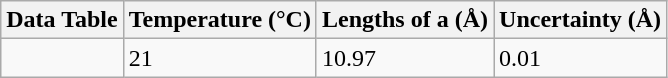<table class="wikitable">
<tr>
<th>Data Table</th>
<th>Temperature (°C)</th>
<th>Lengths of a (Å)</th>
<th>Uncertainty (Å)</th>
</tr>
<tr>
<td></td>
<td>21</td>
<td>10.97</td>
<td>0.01</td>
</tr>
</table>
